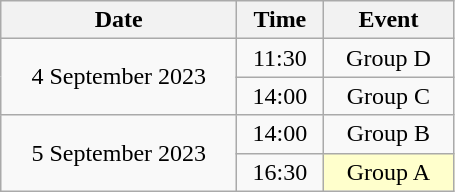<table class = "wikitable" style="text-align:center;">
<tr>
<th width=150>Date</th>
<th width=50>Time</th>
<th width=80>Event</th>
</tr>
<tr>
<td rowspan=2>4 September 2023</td>
<td>11:30</td>
<td>Group D</td>
</tr>
<tr>
<td>14:00</td>
<td>Group C</td>
</tr>
<tr>
<td rowspan=2>5 September 2023</td>
<td>14:00</td>
<td>Group B</td>
</tr>
<tr>
<td>16:30</td>
<td bgcolor=ffffcc>Group A</td>
</tr>
</table>
